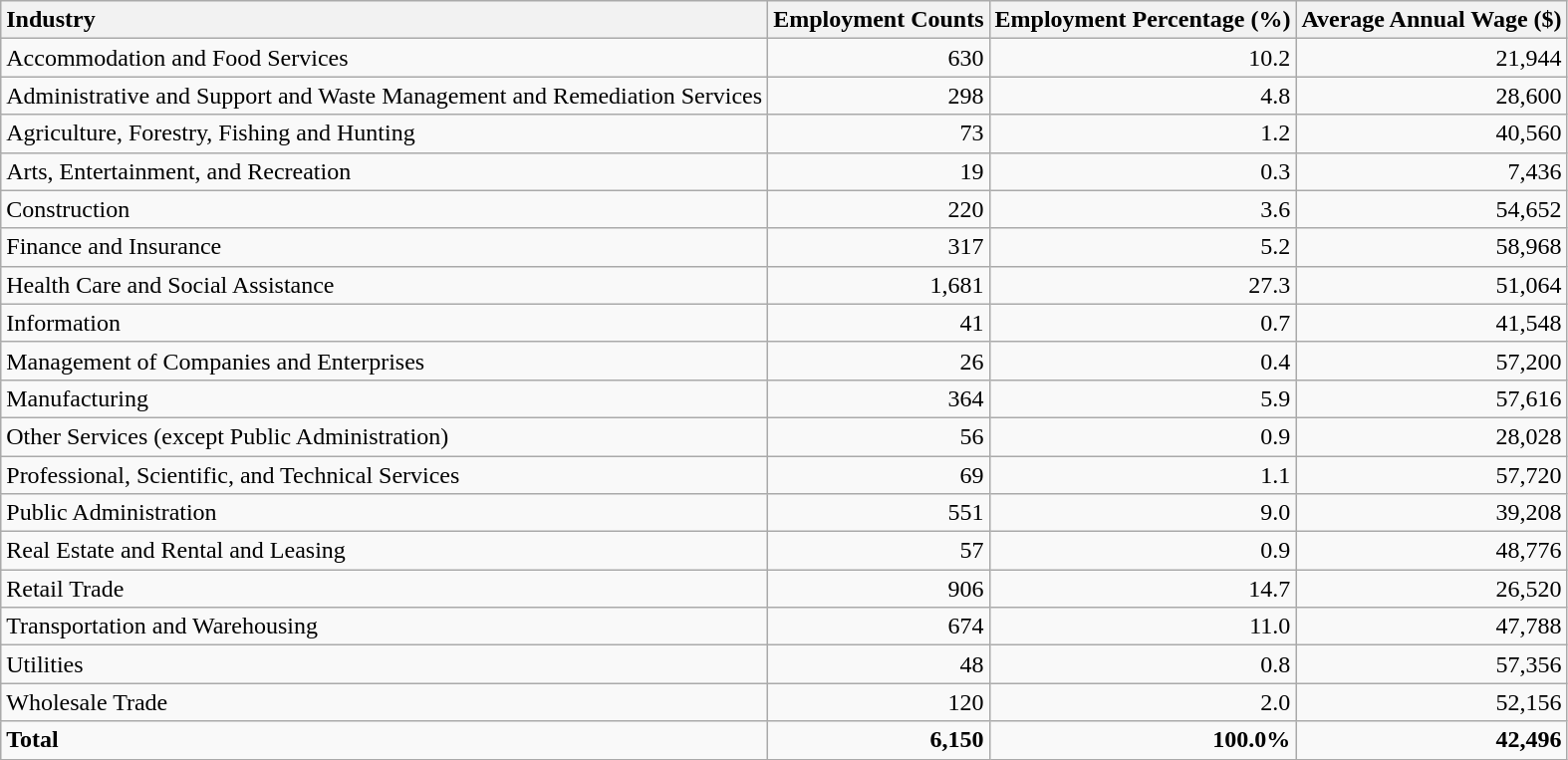<table class="wikitable sortable">
<tr>
<th style="text-align:left;">Industry</th>
<th style="text-align:right;">Employment Counts</th>
<th style="text-align:right;">Employment Percentage (%)</th>
<th style="text-align:right;">Average Annual Wage ($)</th>
</tr>
<tr>
<td style="text-align:left;">Accommodation and Food Services</td>
<td style="text-align:right;">630</td>
<td style="text-align:right;">10.2</td>
<td style="text-align:right;">21,944</td>
</tr>
<tr>
<td style="text-align:left;">Administrative and Support and Waste Management and Remediation Services</td>
<td style="text-align:right;">298</td>
<td style="text-align:right;">4.8</td>
<td style="text-align:right;">28,600</td>
</tr>
<tr>
<td style="text-align:left;">Agriculture, Forestry, Fishing and Hunting</td>
<td style="text-align:right;">73</td>
<td style="text-align:right;">1.2</td>
<td style="text-align:right;">40,560</td>
</tr>
<tr>
<td style="text-align:left;">Arts, Entertainment, and Recreation</td>
<td style="text-align:right;">19</td>
<td style="text-align:right;">0.3</td>
<td style="text-align:right;">7,436</td>
</tr>
<tr>
<td style="text-align:left;">Construction</td>
<td style="text-align:right;">220</td>
<td style="text-align:right;">3.6</td>
<td style="text-align:right;">54,652</td>
</tr>
<tr>
<td style="text-align:left;">Finance and Insurance</td>
<td style="text-align:right;">317</td>
<td style="text-align:right;">5.2</td>
<td style="text-align:right;">58,968</td>
</tr>
<tr>
<td style="text-align:left;">Health Care and Social Assistance</td>
<td style="text-align:right;">1,681</td>
<td style="text-align:right;">27.3</td>
<td style="text-align:right;">51,064</td>
</tr>
<tr>
<td style="text-align:left;">Information</td>
<td style="text-align:right;">41</td>
<td style="text-align:right;">0.7</td>
<td style="text-align:right;">41,548</td>
</tr>
<tr>
<td style="text-align:left;">Management of Companies and Enterprises</td>
<td style="text-align:right;">26</td>
<td style="text-align:right;">0.4</td>
<td style="text-align:right;">57,200</td>
</tr>
<tr>
<td style="text-align:left;">Manufacturing</td>
<td style="text-align:right;">364</td>
<td style="text-align:right;">5.9</td>
<td style="text-align:right;">57,616</td>
</tr>
<tr>
<td style="text-align:left;">Other Services (except Public Administration)</td>
<td style="text-align:right;">56</td>
<td style="text-align:right;">0.9</td>
<td style="text-align:right;">28,028</td>
</tr>
<tr>
<td style="text-align:left;">Professional, Scientific, and Technical Services</td>
<td style="text-align:right;">69</td>
<td style="text-align:right;">1.1</td>
<td style="text-align:right;">57,720</td>
</tr>
<tr>
<td style="text-align:left;">Public Administration</td>
<td style="text-align:right;">551</td>
<td style="text-align:right;">9.0</td>
<td style="text-align:right;">39,208</td>
</tr>
<tr>
<td style="text-align:left;">Real Estate and Rental and Leasing</td>
<td style="text-align:right;">57</td>
<td style="text-align:right;">0.9</td>
<td style="text-align:right;">48,776</td>
</tr>
<tr>
<td style="text-align:left;">Retail Trade</td>
<td style="text-align:right;">906</td>
<td style="text-align:right;">14.7</td>
<td style="text-align:right;">26,520</td>
</tr>
<tr>
<td style="text-align:left;">Transportation and Warehousing</td>
<td style="text-align:right;">674</td>
<td style="text-align:right;">11.0</td>
<td style="text-align:right;">47,788</td>
</tr>
<tr>
<td style="text-align:left;">Utilities</td>
<td style="text-align:right;">48</td>
<td style="text-align:right;">0.8</td>
<td style="text-align:right;">57,356</td>
</tr>
<tr>
<td style="text-align:left;">Wholesale Trade</td>
<td style="text-align:right;">120</td>
<td style="text-align:right;">2.0</td>
<td style="text-align:right;">52,156</td>
</tr>
<tr>
<td style="text-align:left; font-weight:bold;"><strong>Total</strong></td>
<td style="text-align:right; font-weight:bold;"><strong>6,150</strong></td>
<td style="text-align:right; font-weight:bold;"><strong>100.0%</strong></td>
<td style="text-align:right; font-weight:bold;"><strong>42,496</strong></td>
</tr>
</table>
